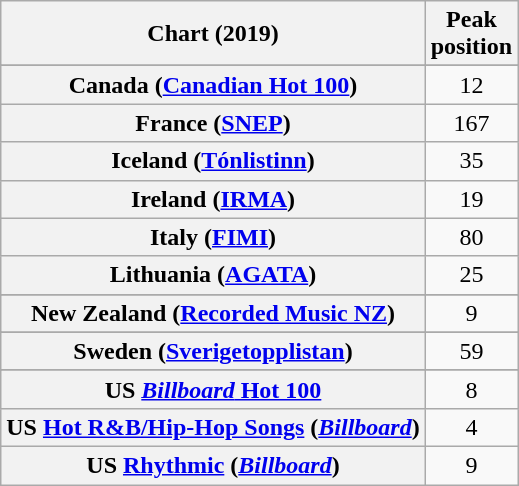<table class="wikitable sortable plainrowheaders" style="text-align:center">
<tr>
<th scope="col">Chart (2019)</th>
<th scope="col">Peak<br> position</th>
</tr>
<tr>
</tr>
<tr>
<th scope="row">Canada (<a href='#'>Canadian Hot 100</a>)</th>
<td>12</td>
</tr>
<tr>
<th scope="row">France (<a href='#'>SNEP</a>)</th>
<td>167</td>
</tr>
<tr>
<th scope="row">Iceland (<a href='#'>Tónlistinn</a>)</th>
<td>35</td>
</tr>
<tr>
<th scope="row">Ireland (<a href='#'>IRMA</a>)</th>
<td>19</td>
</tr>
<tr>
<th scope="row">Italy (<a href='#'>FIMI</a>)</th>
<td>80</td>
</tr>
<tr>
<th scope="row">Lithuania (<a href='#'>AGATA</a>)</th>
<td>25</td>
</tr>
<tr>
</tr>
<tr>
<th scope="row">New Zealand (<a href='#'>Recorded Music NZ</a>)</th>
<td>9</td>
</tr>
<tr>
</tr>
<tr>
<th scope="row">Sweden (<a href='#'>Sverigetopplistan</a>)</th>
<td>59</td>
</tr>
<tr>
</tr>
<tr>
</tr>
<tr>
</tr>
<tr>
</tr>
<tr>
<th scope="row">US <a href='#'><em>Billboard</em> Hot 100</a></th>
<td>8</td>
</tr>
<tr>
<th scope="row">US <a href='#'>Hot R&B/Hip-Hop Songs</a> (<em><a href='#'>Billboard</a></em>)</th>
<td>4</td>
</tr>
<tr>
<th scope="row">US <a href='#'>Rhythmic</a> (<em><a href='#'>Billboard</a></em>)</th>
<td>9</td>
</tr>
</table>
